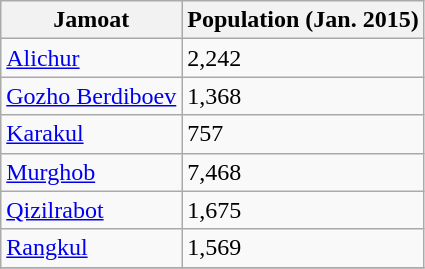<table class="wikitable sortable">
<tr>
<th>Jamoat</th>
<th>Population (Jan. 2015)</th>
</tr>
<tr>
<td><a href='#'>Alichur</a></td>
<td>2,242</td>
</tr>
<tr>
<td><a href='#'>Gozho Berdiboev</a></td>
<td>1,368</td>
</tr>
<tr>
<td><a href='#'>Karakul</a></td>
<td>757</td>
</tr>
<tr>
<td><a href='#'>Murghob</a></td>
<td>7,468</td>
</tr>
<tr>
<td><a href='#'>Qizilrabot</a></td>
<td>1,675</td>
</tr>
<tr>
<td><a href='#'>Rangkul</a></td>
<td>1,569</td>
</tr>
<tr>
</tr>
</table>
